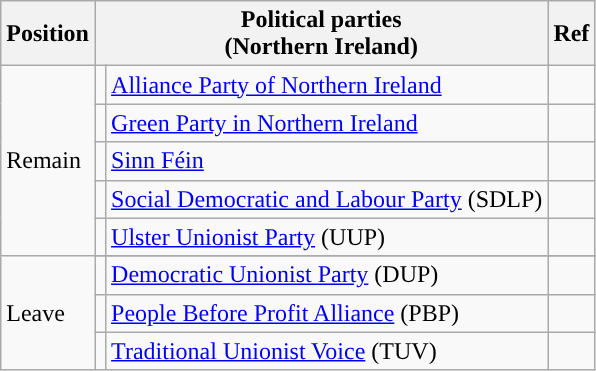<table class="wikitable">
<tr>
<th>Position</th>
<th colspan=2>Political parties<br>(Northern Ireland)</th>
<th>Ref</th>
</tr>
<tr>
<td rowspan="5">Remain</td>
<td style="background-color: "></td>
<td><a href='#'>Alliance Party of Northern Ireland</a></td>
<td></td>
</tr>
<tr>
<td style="background-color: "></td>
<td><a href='#'>Green Party in Northern Ireland</a></td>
<td></td>
</tr>
<tr>
<td style="background-color: "></td>
<td><a href='#'>Sinn Féin</a></td>
<td></td>
</tr>
<tr>
<td style="background-color: "></td>
<td><a href='#'>Social Democratic and Labour Party</a> (SDLP)</td>
<td></td>
</tr>
<tr>
<td style="background-color: "></td>
<td><a href='#'>Ulster Unionist Party</a> (UUP)</td>
<td></td>
</tr>
<tr>
<td rowspan="4">Leave</td>
</tr>
<tr>
<td style="background-color: "></td>
<td><a href='#'>Democratic Unionist Party</a> (DUP)</td>
<td></td>
</tr>
<tr>
<td style="background-color: "></td>
<td><a href='#'>People Before Profit Alliance</a> (PBP)</td>
<td></td>
</tr>
<tr>
<td style="background-color: "></td>
<td><a href='#'>Traditional Unionist Voice</a> (TUV)</td>
<td></td>
</tr>
</table>
